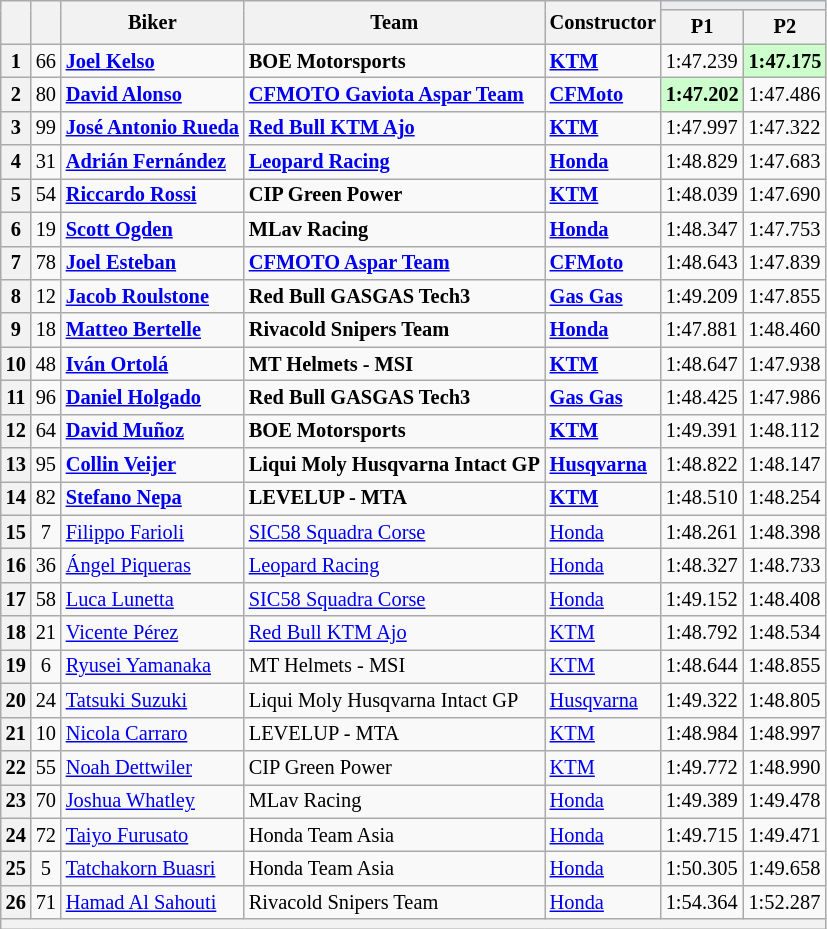<table class="wikitable sortable" style="font-size: 85%;">
<tr>
<th rowspan="2"></th>
<th rowspan="2"></th>
<th rowspan="2">Biker</th>
<th rowspan="2">Team</th>
<th rowspan="2">Constructor</th>
<th colspan="3" style="background:#eaecf0; text-align:center;"></th>
</tr>
<tr>
<th scope="col">P1</th>
<th scope="col">P2</th>
</tr>
<tr>
<th scope="row">1</th>
<td align="center">66</td>
<td> <strong><a href='#'>Joel Kelso</a></strong></td>
<td><strong>BOE Motorsports</strong></td>
<td><strong><a href='#'>KTM</a></strong></td>
<td>1:47.239</td>
<td style="background:#ccffcc;"><strong>1:47.175</strong></td>
</tr>
<tr>
<th scope="row">2</th>
<td align="center">80</td>
<td> <strong><a href='#'>David Alonso</a></strong></td>
<td><strong><a href='#'>CFMOTO Gaviota Aspar Team</a></strong></td>
<td><strong><a href='#'>CFMoto</a></strong></td>
<td style="background:#ccffcc;"><strong>1:47.202</strong></td>
<td>1:47.486</td>
</tr>
<tr>
<th scope="row">3</th>
<td align="center">99</td>
<td> <strong><a href='#'>José Antonio Rueda</a></strong></td>
<td><strong><a href='#'>Red Bull KTM Ajo</a></strong></td>
<td><strong><a href='#'>KTM</a></strong></td>
<td>1:47.997</td>
<td>1:47.322</td>
</tr>
<tr>
<th scope="row">4</th>
<td align="center">31</td>
<td> <strong><a href='#'>Adrián Fernández</a></strong></td>
<td><strong><a href='#'>Leopard Racing</a></strong></td>
<td><strong><a href='#'>Honda</a></strong></td>
<td>1:48.829</td>
<td>1:47.683</td>
</tr>
<tr>
<th scope="row">5</th>
<td align="center">54</td>
<td> <strong><a href='#'>Riccardo Rossi</a></strong></td>
<td><strong>CIP Green Power</strong></td>
<td><strong><a href='#'>KTM</a></strong></td>
<td>1:48.039</td>
<td>1:47.690</td>
</tr>
<tr>
<th scope="row">6</th>
<td align="center">19</td>
<td> <strong><a href='#'>Scott Ogden</a></strong></td>
<td><strong>MLav Racing</strong></td>
<td><strong><a href='#'>Honda</a></strong></td>
<td>1:48.347</td>
<td>1:47.753</td>
</tr>
<tr>
<th scope="row">7</th>
<td align="center">78</td>
<td> <strong><a href='#'>Joel Esteban</a></strong></td>
<td><strong><a href='#'>CFMOTO Aspar Team</a></strong></td>
<td><strong><a href='#'>CFMoto</a></strong></td>
<td>1:48.643</td>
<td>1:47.839</td>
</tr>
<tr>
<th scope="row">8</th>
<td align="center">12</td>
<td> <strong><a href='#'>Jacob Roulstone</a></strong></td>
<td><strong>Red Bull GASGAS Tech3</strong></td>
<td><strong><a href='#'>Gas Gas</a></strong></td>
<td>1:49.209</td>
<td>1:47.855</td>
</tr>
<tr>
<th scope="row">9</th>
<td align="center">18</td>
<td> <strong><a href='#'>Matteo Bertelle</a></strong></td>
<td><strong>Rivacold Snipers Team</strong></td>
<td><strong><a href='#'>Honda</a></strong></td>
<td>1:47.881</td>
<td>1:48.460</td>
</tr>
<tr>
<th scope="row">10</th>
<td align="center">48</td>
<td> <strong><a href='#'>Iván Ortolá</a></strong></td>
<td><strong>MT Helmets - MSI</strong></td>
<td><strong><a href='#'>KTM</a></strong></td>
<td>1:48.647</td>
<td>1:47.938</td>
</tr>
<tr>
<th scope="row">11</th>
<td align="center">96</td>
<td> <strong><a href='#'>Daniel Holgado</a></strong></td>
<td><strong>Red Bull GASGAS Tech3</strong></td>
<td><strong><a href='#'>Gas Gas</a></strong></td>
<td>1:48.425</td>
<td>1:47.986</td>
</tr>
<tr>
<th scope="row">12</th>
<td align="center">64</td>
<td> <strong><a href='#'>David Muñoz</a></strong></td>
<td><strong>BOE Motorsports</strong></td>
<td><strong><a href='#'>KTM</a></strong></td>
<td>1:49.391</td>
<td>1:48.112</td>
</tr>
<tr>
<th scope="row">13</th>
<td align="center">95</td>
<td> <strong><a href='#'>Collin Veijer</a></strong></td>
<td><strong>Liqui Moly Husqvarna Intact GP</strong></td>
<td><strong><a href='#'>Husqvarna</a></strong></td>
<td>1:48.822</td>
<td>1:48.147</td>
</tr>
<tr>
<th scope="row">14</th>
<td align="center">82</td>
<td> <strong><a href='#'>Stefano Nepa</a></strong></td>
<td><strong>LEVELUP - MTA</strong></td>
<td><strong><a href='#'>KTM</a></strong></td>
<td>1:48.510</td>
<td>1:48.254</td>
</tr>
<tr>
<th scope="row">15</th>
<td align="center">7</td>
<td> <a href='#'>Filippo Farioli</a></td>
<td><a href='#'>SIC58 Squadra Corse</a></td>
<td><a href='#'>Honda</a></td>
<td>1:48.261</td>
<td>1:48.398</td>
</tr>
<tr>
<th scope="row">16</th>
<td align="center">36</td>
<td> <a href='#'>Ángel Piqueras</a></td>
<td><a href='#'>Leopard Racing</a></td>
<td><a href='#'>Honda</a></td>
<td>1:48.327</td>
<td>1:48.733</td>
</tr>
<tr>
<th scope="row">17</th>
<td align="center">58</td>
<td> <a href='#'>Luca Lunetta</a></td>
<td><a href='#'>SIC58 Squadra Corse</a></td>
<td><a href='#'>Honda</a></td>
<td>1:49.152</td>
<td>1:48.408</td>
</tr>
<tr>
<th scope="row">18</th>
<td align="center">21</td>
<td> <a href='#'>Vicente Pérez</a></td>
<td><a href='#'>Red Bull KTM Ajo</a></td>
<td><a href='#'>KTM</a></td>
<td>1:48.792</td>
<td>1:48.534</td>
</tr>
<tr>
<th scope="row">19</th>
<td align="center">6</td>
<td> <a href='#'>Ryusei Yamanaka</a></td>
<td>MT Helmets - MSI</td>
<td><a href='#'>KTM</a></td>
<td>1:48.644</td>
<td>1:48.855</td>
</tr>
<tr>
<th scope="row">20</th>
<td align="center">24</td>
<td> <a href='#'>Tatsuki Suzuki</a></td>
<td>Liqui Moly Husqvarna Intact GP</td>
<td><a href='#'>Husqvarna</a></td>
<td>1:49.322</td>
<td>1:48.805</td>
</tr>
<tr>
<th scope="row">21</th>
<td align="center">10</td>
<td> <a href='#'>Nicola Carraro</a></td>
<td>LEVELUP - MTA</td>
<td><a href='#'>KTM</a></td>
<td>1:48.984</td>
<td>1:48.997</td>
</tr>
<tr>
<th scope="row">22</th>
<td align="center">55</td>
<td> <a href='#'>Noah Dettwiler</a></td>
<td>CIP Green Power</td>
<td><a href='#'>KTM</a></td>
<td>1:49.772</td>
<td>1:48.990</td>
</tr>
<tr>
<th scope="row">23</th>
<td align="center">70</td>
<td> <a href='#'>Joshua Whatley</a></td>
<td>MLav Racing</td>
<td><a href='#'>Honda</a></td>
<td>1:49.389</td>
<td>1:49.478</td>
</tr>
<tr>
<th scope="row">24</th>
<td align="center">72</td>
<td> <a href='#'>Taiyo Furusato</a></td>
<td>Honda Team Asia</td>
<td><a href='#'>Honda</a></td>
<td>1:49.715</td>
<td>1:49.471</td>
</tr>
<tr>
<th scope="row">25</th>
<td align="center">5</td>
<td> <a href='#'>Tatchakorn Buasri</a></td>
<td>Honda Team Asia</td>
<td><a href='#'>Honda</a></td>
<td>1:50.305</td>
<td>1:49.658</td>
</tr>
<tr>
<th scope="row">26</th>
<td align="center">71</td>
<td> <a href='#'>Hamad Al Sahouti</a></td>
<td>Rivacold Snipers Team</td>
<td><a href='#'>Honda</a></td>
<td>1:54.364</td>
<td>1:52.287</td>
</tr>
<tr>
<th colspan="7"></th>
</tr>
</table>
